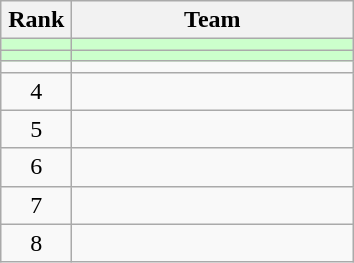<table class="wikitable" style="text-align:center;">
<tr>
<th width=40>Rank</th>
<th width=180>Team</th>
</tr>
<tr bgcolor=#ccffcc>
<td></td>
<td style="text-align:left;"></td>
</tr>
<tr bgcolor=#ccffcc>
<td></td>
<td style="text-align:left;"></td>
</tr>
<tr>
<td></td>
<td style="text-align:left;"></td>
</tr>
<tr>
<td>4</td>
<td style="text-align:left;"></td>
</tr>
<tr>
<td>5</td>
<td style="text-align:left;"></td>
</tr>
<tr>
<td>6</td>
<td style="text-align:left;"></td>
</tr>
<tr>
<td>7</td>
<td style="text-align:left;"></td>
</tr>
<tr>
<td>8</td>
<td style="text-align:left;"></td>
</tr>
</table>
